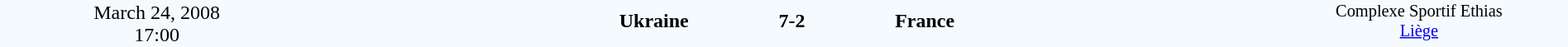<table style="width: 100%; background:#F5FAFF;" cellspacing="0">
<tr>
<td align=center rowspan=3 width=20%>March 24, 2008<br>17:00</td>
</tr>
<tr>
<td width=24% align=right><strong>Ukraine</strong></td>
<td align=center width=13%><strong>7-2</strong></td>
<td width=24%><strong>France</strong></td>
<td style=font-size:85% rowspan=3 valign=top align=center>Complexe Sportif Ethias<br><a href='#'>Liège</a></td>
</tr>
<tr style=font-size:85%>
<td align=right valign=top></td>
<td></td>
<td></td>
</tr>
</table>
